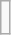<table class="wikitable floatright" style="font-size: 85%;">
<tr>
<td><br></td>
</tr>
</table>
